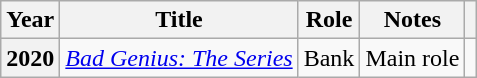<table class="wikitable sortable plainrowheaders">
<tr>
<th scope="col">Year</th>
<th scope="col">Title</th>
<th scope="col">Role</th>
<th scope="col" class="unsortable">Notes</th>
<th scope="col" class="unsortable"></th>
</tr>
<tr>
<th scope="row">2020</th>
<td><em><a href='#'>Bad Genius: The Series</a></em></td>
<td>Bank</td>
<td>Main role</td>
<td style="text-align: center;"></td>
</tr>
</table>
